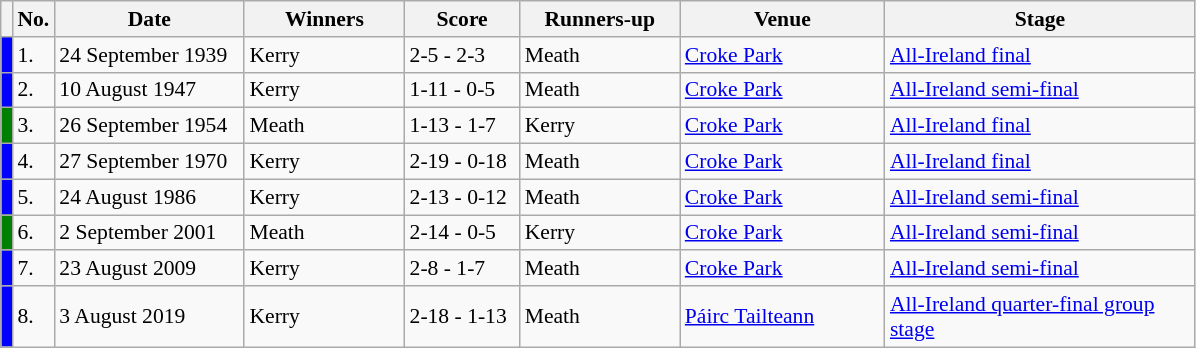<table class="wikitable" style="font-size:90%">
<tr>
<th width=1></th>
<th width=5>No.</th>
<th width=120>Date</th>
<th width=100>Winners</th>
<th width=70>Score</th>
<th width=100>Runners-up</th>
<th width=130>Venue</th>
<th width=200>Stage</th>
</tr>
<tr>
<td style="background-color:blue"></td>
<td>1.</td>
<td>24 September 1939</td>
<td>Kerry</td>
<td>2-5 - 2-3</td>
<td>Meath</td>
<td><a href='#'>Croke Park</a></td>
<td><a href='#'>All-Ireland final</a></td>
</tr>
<tr>
<td style="background-color:blue"></td>
<td>2.</td>
<td>10 August 1947</td>
<td>Kerry</td>
<td>1-11 - 0-5</td>
<td>Meath</td>
<td><a href='#'>Croke Park</a></td>
<td><a href='#'>All-Ireland semi-final</a></td>
</tr>
<tr>
<td style="background-color:green"></td>
<td>3.</td>
<td>26 September 1954</td>
<td>Meath</td>
<td>1-13 - 1-7</td>
<td>Kerry</td>
<td><a href='#'>Croke Park</a></td>
<td><a href='#'>All-Ireland final</a></td>
</tr>
<tr>
<td style="background-color:blue"></td>
<td>4.</td>
<td>27 September 1970</td>
<td>Kerry</td>
<td>2-19 - 0-18</td>
<td>Meath</td>
<td><a href='#'>Croke Park</a></td>
<td><a href='#'>All-Ireland final</a></td>
</tr>
<tr>
<td style="background-color:blue"></td>
<td>5.</td>
<td>24 August 1986</td>
<td>Kerry</td>
<td>2-13 - 0-12</td>
<td>Meath</td>
<td><a href='#'>Croke Park</a></td>
<td><a href='#'>All-Ireland semi-final</a></td>
</tr>
<tr>
<td style="background-color:green"></td>
<td>6.</td>
<td>2 September 2001</td>
<td>Meath</td>
<td>2-14 - 0-5</td>
<td>Kerry</td>
<td><a href='#'>Croke Park</a></td>
<td><a href='#'>All-Ireland semi-final</a></td>
</tr>
<tr>
<td style="background-color:blue"></td>
<td>7.</td>
<td>23 August 2009</td>
<td>Kerry</td>
<td>2-8 - 1-7</td>
<td>Meath</td>
<td><a href='#'>Croke Park</a></td>
<td><a href='#'>All-Ireland semi-final</a></td>
</tr>
<tr>
<td style="background-color:blue"></td>
<td>8.</td>
<td>3 August 2019</td>
<td>Kerry</td>
<td>2-18 - 1-13</td>
<td>Meath</td>
<td><a href='#'>Páirc Tailteann</a></td>
<td><a href='#'>All-Ireland quarter-final group stage</a></td>
</tr>
</table>
